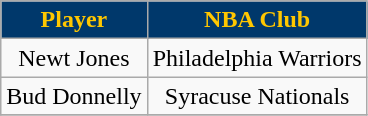<table class="wikitable">
<tr align="center">
<th style="background:#00386B;color:#FFC700;">Player</th>
<th style="background:#00386B;color:#FFC700;">NBA Club</th>
</tr>
<tr align="center" bgcolor="">
<td>Newt Jones</td>
<td>Philadelphia Warriors</td>
</tr>
<tr align="center" bgcolor="">
<td>Bud Donnelly</td>
<td>Syracuse Nationals</td>
</tr>
<tr align="center" bgcolor="">
</tr>
</table>
